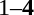<table style="text-align:center">
<tr>
<th width=223></th>
<th width=100></th>
<th width=223></th>
</tr>
<tr>
<td align=right><small><span></span></small> </td>
<td>1–<strong>4</strong></td>
<td align=left><strong></strong><small><span></span></small></td>
</tr>
</table>
